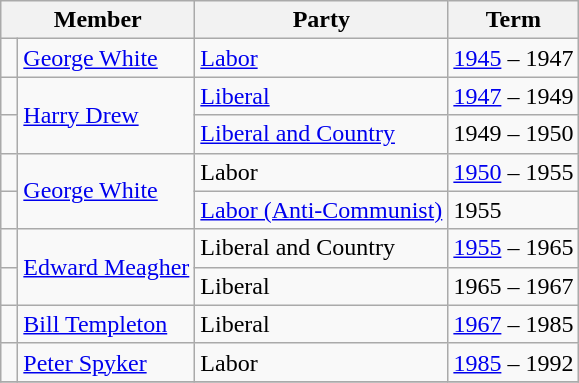<table class="wikitable">
<tr>
<th colspan="2">Member</th>
<th>Party</th>
<th>Term</th>
</tr>
<tr>
<td> </td>
<td><a href='#'>George White</a></td>
<td><a href='#'>Labor</a></td>
<td><a href='#'>1945</a> – 1947</td>
</tr>
<tr>
<td> </td>
<td rowspan="2"><a href='#'>Harry Drew</a></td>
<td><a href='#'>Liberal</a></td>
<td><a href='#'>1947</a> – 1949</td>
</tr>
<tr>
<td> </td>
<td><a href='#'>Liberal and Country</a></td>
<td>1949 – 1950</td>
</tr>
<tr>
<td> </td>
<td rowspan=2><a href='#'>George White</a></td>
<td>Labor</td>
<td><a href='#'>1950</a> – 1955</td>
</tr>
<tr>
<td> </td>
<td><a href='#'>Labor (Anti-Communist)</a></td>
<td>1955</td>
</tr>
<tr>
<td> </td>
<td rowspan="2"><a href='#'>Edward Meagher</a></td>
<td>Liberal and Country</td>
<td><a href='#'>1955</a> – 1965</td>
</tr>
<tr>
<td> </td>
<td>Liberal</td>
<td>1965 – 1967</td>
</tr>
<tr>
<td> </td>
<td><a href='#'>Bill Templeton</a></td>
<td>Liberal</td>
<td><a href='#'>1967</a> – 1985</td>
</tr>
<tr>
<td> </td>
<td><a href='#'>Peter Spyker</a></td>
<td>Labor</td>
<td><a href='#'>1985</a> – 1992</td>
</tr>
<tr>
</tr>
</table>
